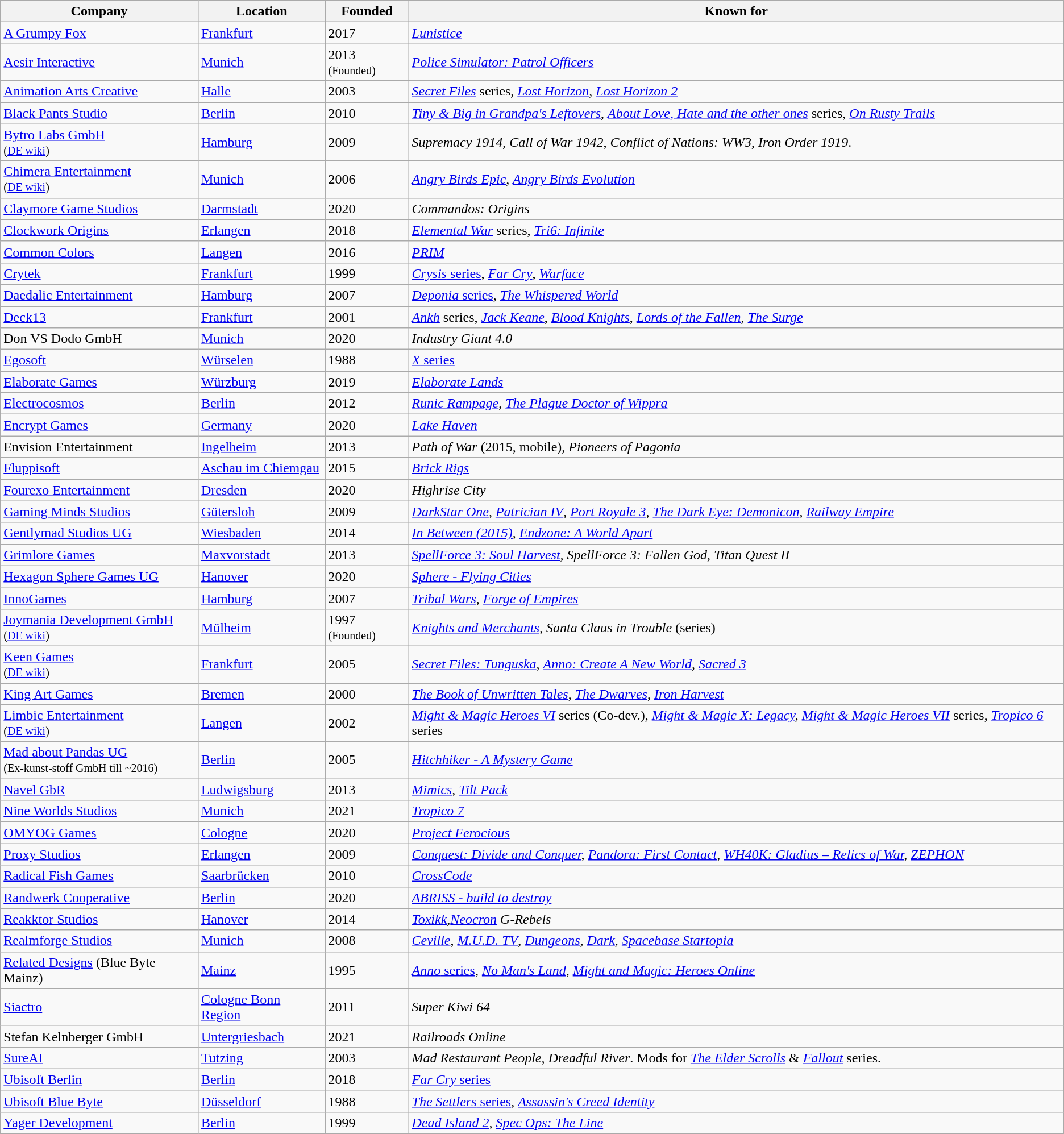<table class="wikitable sortable mw-collapsible">
<tr>
<th><strong>Company</strong></th>
<th><strong>Location</strong></th>
<th><strong>Founded</strong></th>
<th><strong>Known for</strong></th>
</tr>
<tr>
<td><a href='#'>A Grumpy Fox</a></td>
<td><a href='#'>Frankfurt</a></td>
<td>2017</td>
<td><em><a href='#'>Lunistice</a></em></td>
</tr>
<tr>
<td><a href='#'>Aesir Interactive</a></td>
<td><a href='#'>Munich</a></td>
<td>2013 <small>(Founded)</small></td>
<td><em><a href='#'>Police Simulator: Patrol Officers</a></em></td>
</tr>
<tr>
<td><a href='#'>Animation Arts Creative</a></td>
<td><a href='#'>Halle</a></td>
<td>2003</td>
<td><em><a href='#'>Secret Files</a></em> series, <em><a href='#'>Lost Horizon</a></em>, <em><a href='#'>Lost Horizon 2</a></em></td>
</tr>
<tr>
<td><a href='#'>Black Pants Studio</a></td>
<td><a href='#'>Berlin</a></td>
<td>2010</td>
<td><em><a href='#'>Tiny & Big in Grandpa's Leftovers</a></em>, <em><a href='#'>About Love, Hate and the other ones</a></em> series, <em><a href='#'>On Rusty Trails</a></em></td>
</tr>
<tr>
<td><a href='#'>Bytro Labs GmbH</a><br><small>(<a href='#'>DE wiki</a>)</small></td>
<td><a href='#'>Hamburg</a></td>
<td>2009</td>
<td><em>Supremacy 1914, Call of War 1942, Conflict of Nations: WW3, Iron Order 1919</em>.</td>
</tr>
<tr>
<td><a href='#'>Chimera Entertainment</a><br><small>(<a href='#'>DE wiki</a>)</small></td>
<td><a href='#'>Munich</a></td>
<td>2006</td>
<td><em><a href='#'>Angry Birds Epic</a>, <a href='#'>Angry Birds Evolution</a></em></td>
</tr>
<tr>
<td><a href='#'>Claymore Game Studios</a></td>
<td><a href='#'>Darmstadt</a></td>
<td>2020</td>
<td><em>Commandos: Origins</em></td>
</tr>
<tr>
<td><a href='#'>Clockwork Origins</a></td>
<td><a href='#'>Erlangen</a></td>
<td>2018</td>
<td><em><a href='#'>Elemental War</a></em> series, <em><a href='#'>Tri6: Infinite</a></em></td>
</tr>
<tr>
<td><a href='#'>Common Colors</a></td>
<td><a href='#'>Langen</a></td>
<td>2016</td>
<td><em><a href='#'>PRIM</a></em></td>
</tr>
<tr>
<td><a href='#'>Crytek</a></td>
<td><a href='#'>Frankfurt</a></td>
<td>1999</td>
<td><a href='#'><em>Crysis</em> series</a>, <em><a href='#'>Far Cry</a></em>, <em><a href='#'>Warface</a></em></td>
</tr>
<tr>
<td><a href='#'>Daedalic Entertainment</a></td>
<td><a href='#'>Hamburg</a></td>
<td>2007</td>
<td><a href='#'><em>Deponia</em> series</a>, <em><a href='#'>The Whispered World</a></em></td>
</tr>
<tr>
<td><a href='#'>Deck13</a></td>
<td><a href='#'>Frankfurt</a></td>
<td>2001</td>
<td><em><a href='#'>Ankh</a></em> series, <a href='#'><em>Jack Keane</em></a>, <em><a href='#'>Blood Knights</a></em>, <em><a href='#'>Lords of the Fallen</a></em>, <em><a href='#'>The Surge</a></em></td>
</tr>
<tr>
<td>Don VS Dodo GmbH</td>
<td><a href='#'>Munich</a></td>
<td>2020</td>
<td><em>Industry Giant 4.0</em></td>
</tr>
<tr>
<td><a href='#'>Egosoft</a></td>
<td><a href='#'>Würselen</a></td>
<td>1988</td>
<td><a href='#'><em>X</em> series</a></td>
</tr>
<tr>
<td><a href='#'>Elaborate Games</a></td>
<td><a href='#'>Würzburg</a></td>
<td>2019</td>
<td><em><a href='#'>Elaborate Lands</a></em></td>
</tr>
<tr>
<td><a href='#'>Electrocosmos</a> </td>
<td><a href='#'>Berlin</a></td>
<td>2012</td>
<td><em><a href='#'>Runic Rampage</a></em>, <em><a href='#'>The Plague Doctor of Wippra</a></em></td>
</tr>
<tr>
<td><a href='#'>Encrypt Games</a></td>
<td><a href='#'>Germany</a></td>
<td>2020</td>
<td><em><a href='#'>Lake Haven</a></em></td>
</tr>
<tr>
<td>Envision Entertainment </td>
<td><a href='#'>Ingelheim</a></td>
<td>2013</td>
<td><em>Path of War</em> (2015, mobile), <em>Pioneers of Pagonia</em></td>
</tr>
<tr>
<td><a href='#'>Fluppisoft</a></td>
<td><a href='#'>Aschau im Chiemgau</a></td>
<td>2015</td>
<td><em><a href='#'>Brick Rigs</a></em></td>
</tr>
<tr>
<td><a href='#'>Fourexo Entertainment</a></td>
<td><a href='#'>Dresden</a></td>
<td>2020</td>
<td><em>Highrise City</em></td>
</tr>
<tr>
<td><a href='#'>Gaming Minds Studios</a></td>
<td><a href='#'>Gütersloh</a></td>
<td>2009</td>
<td><em><a href='#'>DarkStar One</a></em>, <em><a href='#'>Patrician IV</a></em>, <em><a href='#'>Port Royale 3</a></em>, <em><a href='#'>The Dark Eye: Demonicon</a></em>, <em><a href='#'>Railway Empire</a></em></td>
</tr>
<tr>
<td><a href='#'>Gentlymad Studios UG</a> </td>
<td><a href='#'>Wiesbaden</a></td>
<td>2014</td>
<td><em><a href='#'>In Between (2015)</a></em>, <em><a href='#'>Endzone: A World Apart</a></em></td>
</tr>
<tr>
<td><a href='#'>Grimlore Games</a></td>
<td><a href='#'>Maxvorstadt</a></td>
<td>2013</td>
<td><em><a href='#'>SpellForce 3: Soul Harvest</a>, SpellForce 3: Fallen God, Titan Quest II</em></td>
</tr>
<tr>
<td><a href='#'>Hexagon Sphere Games UG</a></td>
<td><a href='#'>Hanover</a></td>
<td>2020</td>
<td><em><a href='#'>Sphere - Flying Cities</a></em></td>
</tr>
<tr>
<td><a href='#'>InnoGames</a></td>
<td><a href='#'>Hamburg</a></td>
<td>2007</td>
<td><em><a href='#'>Tribal Wars</a>, <a href='#'>Forge of Empires</a></em></td>
</tr>
<tr>
<td><a href='#'>Joymania Development GmbH</a> <br><small>(<a href='#'>DE wiki</a>)</small></td>
<td><a href='#'>Mülheim</a></td>
<td>1997 <small>(Founded)</small></td>
<td><em><a href='#'>Knights and Merchants</a>, Santa Claus in Trouble</em> (series)</td>
</tr>
<tr>
<td><a href='#'>Keen Games</a> <br><small>(<a href='#'>DE wiki</a>)</small></td>
<td><a href='#'>Frankfurt</a></td>
<td>2005</td>
<td><em><a href='#'>Secret Files: Tunguska</a></em>, <em><a href='#'>Anno: Create A New World</a></em>, <em><a href='#'>Sacred 3</a></em></td>
</tr>
<tr>
<td><a href='#'>King Art Games</a></td>
<td><a href='#'>Bremen</a></td>
<td>2000</td>
<td><em><a href='#'>The Book of Unwritten Tales</a></em>, <a href='#'><em>The Dwarves</em></a>, <em><a href='#'>Iron Harvest</a></em></td>
</tr>
<tr>
<td><a href='#'>Limbic Entertainment</a><br><small>(<a href='#'>DE wiki</a>)</small></td>
<td><a href='#'>Langen</a></td>
<td>2002</td>
<td><em><a href='#'>Might & Magic Heroes VI</a></em> series (Co-dev.), <em><a href='#'>Might & Magic X: Legacy</a>, <a href='#'>Might & Magic Heroes VII</a></em> series, <em><a href='#'>Tropico 6</a></em> series</td>
</tr>
<tr>
<td><a href='#'>Mad about Pandas UG</a> <br><small>(Ex-kunst-stoff GmbH till ~2016)</small> </td>
<td><a href='#'>Berlin</a></td>
<td>2005</td>
<td><em><a href='#'>Hitchhiker - A Mystery Game</a></em></td>
</tr>
<tr>
<td><a href='#'>Navel GbR</a></td>
<td><a href='#'>Ludwigsburg</a></td>
<td>2013</td>
<td><em><a href='#'>Mimics</a></em>, <em><a href='#'>Tilt Pack</a></em></td>
</tr>
<tr>
<td><a href='#'>Nine Worlds Studios</a></td>
<td><a href='#'>Munich</a></td>
<td>2021</td>
<td><em><a href='#'>Tropico 7</a></em></td>
</tr>
<tr>
<td><a href='#'>OMYOG Games</a></td>
<td><a href='#'>Cologne</a></td>
<td>2020</td>
<td><em><a href='#'>Project Ferocious</a></em></td>
</tr>
<tr>
<td><a href='#'>Proxy Studios</a></td>
<td><a href='#'>Erlangen</a></td>
<td>2009</td>
<td><em><a href='#'>Conquest: Divide and Conquer</a>, <a href='#'>Pandora: First Contact</a>, <a href='#'>WH40K: Gladius – Relics of War</a>, <a href='#'>ZEPHON</a></em></td>
</tr>
<tr>
<td><a href='#'>Radical Fish Games</a></td>
<td><a href='#'>Saarbrücken</a></td>
<td>2010</td>
<td><em><a href='#'>CrossCode</a></em></td>
</tr>
<tr>
<td><a href='#'>Randwerk Cooperative</a></td>
<td><a href='#'>Berlin</a></td>
<td>2020</td>
<td><em><a href='#'>ABRISS - build to destroy</a></em></td>
</tr>
<tr>
<td><a href='#'>Reakktor Studios</a> </td>
<td><a href='#'>Hanover</a></td>
<td>2014</td>
<td><em><a href='#'>Toxikk</a>,<a href='#'>Neocron</a> G-Rebels</em></td>
</tr>
<tr>
<td><a href='#'>Realmforge Studios</a></td>
<td><a href='#'>Munich</a></td>
<td>2008</td>
<td><em><a href='#'>Ceville</a></em>, <em><a href='#'>M.U.D. TV</a></em>, <em><a href='#'>Dungeons</a></em>, <em><a href='#'>Dark</a></em>, <em><a href='#'>Spacebase Startopia</a></em></td>
</tr>
<tr>
<td><a href='#'>Related Designs</a> (Blue Byte Mainz) </td>
<td><a href='#'>Mainz</a></td>
<td>1995</td>
<td><a href='#'><em>Anno</em> series</a>, <em><a href='#'>No Man's Land</a></em>, <em><a href='#'>Might and Magic: Heroes Online</a></em></td>
</tr>
<tr>
<td><a href='#'>Siactro</a> </td>
<td><a href='#'>Cologne Bonn Region</a></td>
<td>2011</td>
<td><em>Super Kiwi 64</em></td>
</tr>
<tr>
<td>Stefan Kelnberger GmbH</td>
<td><a href='#'>Untergriesbach</a></td>
<td>2021</td>
<td><em>Railroads Online</em></td>
</tr>
<tr>
<td><a href='#'>SureAI</a></td>
<td><a href='#'>Tutzing</a></td>
<td>2003</td>
<td><em>Mad Restaurant People, Dreadful River</em>. Mods for <em><a href='#'>The Elder Scrolls</a></em> & <em><a href='#'>Fallout</a></em> series.</td>
</tr>
<tr>
<td><a href='#'>Ubisoft Berlin</a></td>
<td><a href='#'>Berlin</a></td>
<td>2018</td>
<td><a href='#'><em>Far Cry</em> series</a></td>
</tr>
<tr>
<td><a href='#'>Ubisoft Blue Byte</a></td>
<td><a href='#'>Düsseldorf</a></td>
<td>1988</td>
<td><a href='#'><em>The Settlers</em> series</a>, <em><a href='#'>Assassin's Creed Identity</a></em></td>
</tr>
<tr>
<td><a href='#'>Yager Development</a></td>
<td><a href='#'>Berlin</a></td>
<td>1999</td>
<td><em><a href='#'>Dead Island 2</a></em>, <em><a href='#'>Spec Ops: The Line</a></em></td>
</tr>
</table>
